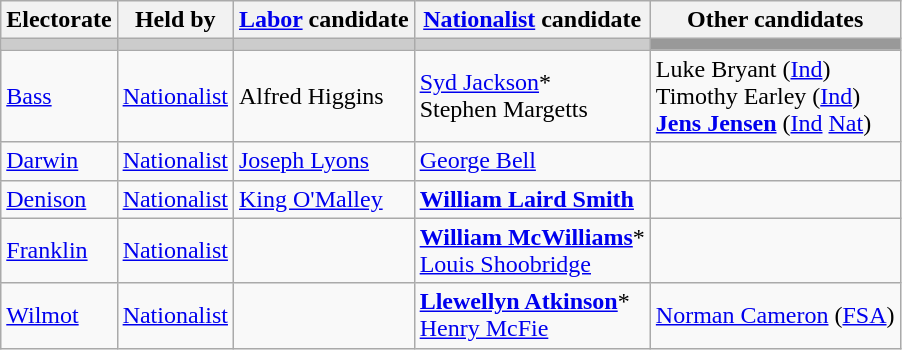<table class="wikitable">
<tr>
<th>Electorate</th>
<th>Held by</th>
<th><a href='#'>Labor</a> candidate</th>
<th><a href='#'>Nationalist</a> candidate</th>
<th>Other candidates</th>
</tr>
<tr bgcolor="#cccccc">
<td></td>
<td></td>
<td></td>
<td></td>
<td bgcolor="#999999"></td>
</tr>
<tr>
<td><a href='#'>Bass</a></td>
<td><a href='#'>Nationalist</a></td>
<td>Alfred Higgins</td>
<td><a href='#'>Syd Jackson</a>*<br>Stephen Margetts</td>
<td>Luke Bryant (<a href='#'>Ind</a>)<br>Timothy Earley (<a href='#'>Ind</a>)<br><strong><a href='#'>Jens Jensen</a></strong> (<a href='#'>Ind</a> <a href='#'>Nat</a>)</td>
</tr>
<tr>
<td><a href='#'>Darwin</a></td>
<td><a href='#'>Nationalist</a></td>
<td><a href='#'>Joseph Lyons</a></td>
<td><a href='#'>George Bell</a></td>
<td></td>
</tr>
<tr>
<td><a href='#'>Denison</a></td>
<td><a href='#'>Nationalist</a></td>
<td><a href='#'>King O'Malley</a></td>
<td><strong><a href='#'>William Laird Smith</a></strong></td>
<td></td>
</tr>
<tr>
<td><a href='#'>Franklin</a></td>
<td><a href='#'>Nationalist</a></td>
<td></td>
<td><strong><a href='#'>William McWilliams</a></strong>*<br><a href='#'>Louis Shoobridge</a></td>
<td></td>
</tr>
<tr>
<td><a href='#'>Wilmot</a></td>
<td><a href='#'>Nationalist</a></td>
<td></td>
<td><strong><a href='#'>Llewellyn Atkinson</a></strong>*<br><a href='#'>Henry McFie</a></td>
<td><a href='#'>Norman Cameron</a> (<a href='#'>FSA</a>)</td>
</tr>
</table>
